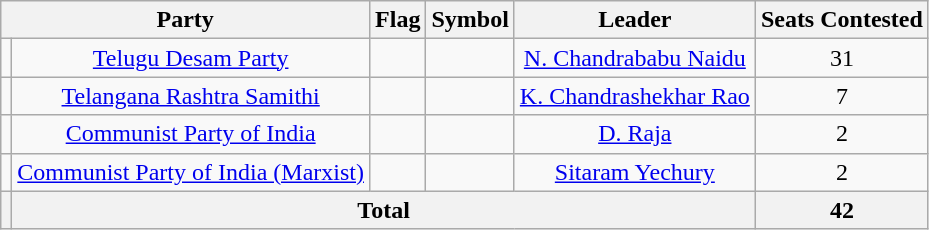<table class="wikitable " style="text-align:center">
<tr>
<th colspan="2">Party</th>
<th>Flag</th>
<th>Symbol</th>
<th>Leader</th>
<th>Seats Contested</th>
</tr>
<tr>
<td></td>
<td><a href='#'>Telugu Desam Party</a></td>
<td></td>
<td></td>
<td><a href='#'>N. Chandrababu Naidu</a></td>
<td>31</td>
</tr>
<tr>
<td></td>
<td><a href='#'>Telangana Rashtra Samithi</a></td>
<td></td>
<td></td>
<td><a href='#'>K. Chandrashekhar Rao</a></td>
<td>7</td>
</tr>
<tr>
<td></td>
<td><a href='#'>Communist Party of India</a></td>
<td></td>
<td></td>
<td><a href='#'>D. Raja</a></td>
<td>2</td>
</tr>
<tr>
<td></td>
<td><a href='#'>Communist Party of India (Marxist)</a></td>
<td></td>
<td></td>
<td><a href='#'>Sitaram Yechury</a></td>
<td>2</td>
</tr>
<tr>
<th></th>
<th colspan=4><strong>Total</strong></th>
<th>42</th>
</tr>
</table>
